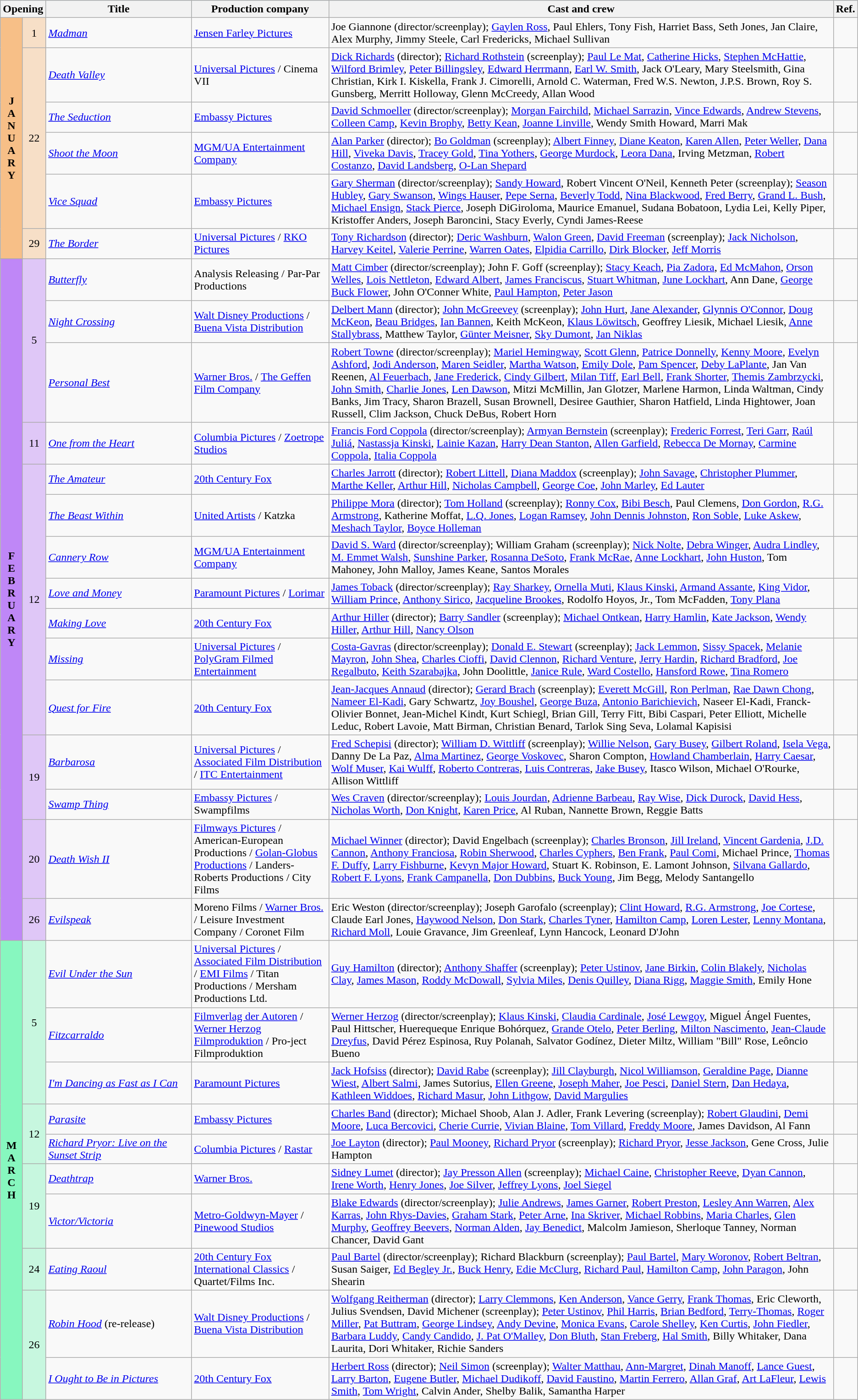<table class="wikitable sortable">
<tr style="background:#b0e0e6; text-align:center;">
<th colspan="2">Opening</th>
<th style="width:17%;">Title</th>
<th style="width:16%;">Production company</th>
<th>Cast and crew</th>
<th class="unsortable">Ref.</th>
</tr>
<tr>
<th rowspan="6" style="text-align:center; background:#f7bf87;"><strong>J<br>A<br>N<br>U<br>A<br>R<br>Y</strong></th>
<td style="text-align:center; background:#f7dfc7;">1</td>
<td><em><a href='#'>Madman</a></em></td>
<td><a href='#'>Jensen Farley Pictures</a></td>
<td>Joe Giannone (director/screenplay); <a href='#'>Gaylen Ross</a>, Paul Ehlers, Tony Fish, Harriet Bass, Seth Jones, Jan Claire, Alex Murphy, Jimmy Steele, Carl Fredericks, Michael Sullivan</td>
<td></td>
</tr>
<tr>
<td rowspan="4" style="text-align:center; background:#f7dfc7;">22</td>
<td><em><a href='#'>Death Valley</a></em></td>
<td><a href='#'>Universal Pictures</a> / Cinema VII</td>
<td><a href='#'>Dick Richards</a> (director); <a href='#'>Richard Rothstein</a> (screenplay); <a href='#'>Paul Le Mat</a>, <a href='#'>Catherine Hicks</a>, <a href='#'>Stephen McHattie</a>, <a href='#'>Wilford Brimley</a>, <a href='#'>Peter Billingsley</a>, <a href='#'>Edward Herrmann</a>, <a href='#'>Earl W. Smith</a>, Jack O'Leary, Mary Steelsmith, Gina Christian, Kirk I. Kiskella, Frank J. Cimorelli, Arnold C. Waterman, Fred W.S. Newton, J.P.S. Brown, Roy S. Gunsberg, Merritt Holloway, Glenn McCreedy, Allan Wood</td>
<td></td>
</tr>
<tr>
<td><em><a href='#'>The Seduction</a></em></td>
<td><a href='#'>Embassy Pictures</a></td>
<td><a href='#'>David Schmoeller</a> (director/screenplay); <a href='#'>Morgan Fairchild</a>, <a href='#'>Michael Sarrazin</a>, <a href='#'>Vince Edwards</a>, <a href='#'>Andrew Stevens</a>, <a href='#'>Colleen Camp</a>, <a href='#'>Kevin Brophy</a>, <a href='#'>Betty Kean</a>, <a href='#'>Joanne Linville</a>, Wendy Smith Howard, Marri Mak</td>
<td></td>
</tr>
<tr>
<td><em><a href='#'>Shoot the Moon</a></em></td>
<td><a href='#'>MGM/UA Entertainment Company</a></td>
<td><a href='#'>Alan Parker</a> (director); <a href='#'>Bo Goldman</a> (screenplay); <a href='#'>Albert Finney</a>, <a href='#'>Diane Keaton</a>, <a href='#'>Karen Allen</a>, <a href='#'>Peter Weller</a>, <a href='#'>Dana Hill</a>, <a href='#'>Viveka Davis</a>, <a href='#'>Tracey Gold</a>, <a href='#'>Tina Yothers</a>, <a href='#'>George Murdock</a>, <a href='#'>Leora Dana</a>, Irving Metzman, <a href='#'>Robert Costanzo</a>, <a href='#'>David Landsberg</a>, <a href='#'>O-Lan Shepard</a></td>
<td></td>
</tr>
<tr>
<td><em><a href='#'>Vice Squad</a></em></td>
<td><a href='#'>Embassy Pictures</a></td>
<td><a href='#'>Gary Sherman</a> (director/screenplay); <a href='#'>Sandy Howard</a>, Robert Vincent O'Neil, Kenneth Peter (screenplay); <a href='#'>Season Hubley</a>, <a href='#'>Gary Swanson</a>, <a href='#'>Wings Hauser</a>, <a href='#'>Pepe Serna</a>, <a href='#'>Beverly Todd</a>, <a href='#'>Nina Blackwood</a>, <a href='#'>Fred Berry</a>, <a href='#'>Grand L. Bush</a>, <a href='#'>Michael Ensign</a>, <a href='#'>Stack Pierce</a>, Joseph DiGiroloma, Maurice Emanuel, Sudana Bobatoon, Lydia Lei, Kelly Piper, Kristoffer Anders, Joseph Baroncini, Stacy Everly, Cyndi James-Reese</td>
<td></td>
</tr>
<tr>
<td style="text-align:center; background:#f7dfc7;">29</td>
<td><em><a href='#'>The Border</a></em></td>
<td><a href='#'>Universal Pictures</a> / <a href='#'>RKO Pictures</a></td>
<td><a href='#'>Tony Richardson</a> (director); <a href='#'>Deric Washburn</a>, <a href='#'>Walon Green</a>, <a href='#'>David Freeman</a> (screenplay); <a href='#'>Jack Nicholson</a>, <a href='#'>Harvey Keitel</a>, <a href='#'>Valerie Perrine</a>, <a href='#'>Warren Oates</a>, <a href='#'>Elpidia Carrillo</a>, <a href='#'>Dirk Blocker</a>, <a href='#'>Jeff Morris</a></td>
<td></td>
</tr>
<tr>
<th rowspan="15" style="text-align:center; background:#bf87f7;"><strong>F<br>E<br>B<br>R<br>U<br>A<br>R<br>Y</strong></th>
<td rowspan="3" style="text-align:center; background:#dfc7f7;">5</td>
<td><em><a href='#'>Butterfly</a></em></td>
<td>Analysis Releasing / Par-Par Productions</td>
<td><a href='#'>Matt Cimber</a> (director/screenplay); John F. Goff (screenplay); <a href='#'>Stacy Keach</a>, <a href='#'>Pia Zadora</a>, <a href='#'>Ed McMahon</a>, <a href='#'>Orson Welles</a>, <a href='#'>Lois Nettleton</a>, <a href='#'>Edward Albert</a>, <a href='#'>James Franciscus</a>, <a href='#'>Stuart Whitman</a>, <a href='#'>June Lockhart</a>, Ann Dane, <a href='#'>George Buck Flower</a>, John O'Conner White, <a href='#'>Paul Hampton</a>, <a href='#'>Peter Jason</a></td>
<td></td>
</tr>
<tr>
<td><em><a href='#'>Night Crossing</a></em></td>
<td><a href='#'>Walt Disney Productions</a> / <a href='#'>Buena Vista Distribution</a></td>
<td><a href='#'>Delbert Mann</a> (director); <a href='#'>John McGreevey</a> (screenplay); <a href='#'>John Hurt</a>, <a href='#'>Jane Alexander</a>, <a href='#'>Glynnis O'Connor</a>, <a href='#'>Doug McKeon</a>, <a href='#'>Beau Bridges</a>, <a href='#'>Ian Bannen</a>, Keith McKeon, <a href='#'>Klaus Löwitsch</a>, Geoffrey Liesik, Michael Liesik, <a href='#'>Anne Stallybrass</a>, Matthew Taylor, <a href='#'>Günter Meisner</a>, <a href='#'>Sky Dumont</a>, <a href='#'>Jan Niklas</a></td>
<td></td>
</tr>
<tr>
<td><em><a href='#'>Personal Best</a></em></td>
<td><a href='#'>Warner Bros.</a> / <a href='#'>The Geffen Film Company</a></td>
<td><a href='#'>Robert Towne</a> (director/screenplay); <a href='#'>Mariel Hemingway</a>, <a href='#'>Scott Glenn</a>, <a href='#'>Patrice Donnelly</a>, <a href='#'>Kenny Moore</a>, <a href='#'>Evelyn Ashford</a>, <a href='#'>Jodi Anderson</a>, <a href='#'>Maren Seidler</a>, <a href='#'>Martha Watson</a>, <a href='#'>Emily Dole</a>, <a href='#'>Pam Spencer</a>, <a href='#'>Deby LaPlante</a>, Jan Van Reenen, <a href='#'>Al Feuerbach</a>, <a href='#'>Jane Frederick</a>, <a href='#'>Cindy Gilbert</a>, <a href='#'>Milan Tiff</a>, <a href='#'>Earl Bell</a>, <a href='#'>Frank Shorter</a>, <a href='#'>Themis Zambrzycki</a>, <a href='#'>John Smith</a>, <a href='#'>Charlie Jones</a>, <a href='#'>Len Dawson</a>, Mitzi McMillin, Jan Glotzer, Marlene Harmon, Linda Waltman, Cindy Banks, Jim Tracy, Sharon Brazell, Susan Brownell, Desiree Gauthier, Sharon Hatfield, Linda Hightower, Joan Russell, Clim Jackson, Chuck DeBus, Robert Horn</td>
<td></td>
</tr>
<tr>
<td style="text-align:center; background:#dfc7f7;">11</td>
<td><em><a href='#'>One from the Heart</a></em></td>
<td><a href='#'>Columbia Pictures</a> / <a href='#'>Zoetrope Studios</a></td>
<td><a href='#'>Francis Ford Coppola</a> (director/screenplay); <a href='#'>Armyan Bernstein</a> (screenplay); <a href='#'>Frederic Forrest</a>, <a href='#'>Teri Garr</a>, <a href='#'>Raúl Juliá</a>, <a href='#'>Nastassja Kinski</a>, <a href='#'>Lainie Kazan</a>, <a href='#'>Harry Dean Stanton</a>, <a href='#'>Allen Garfield</a>, <a href='#'>Rebecca De Mornay</a>, <a href='#'>Carmine Coppola</a>, <a href='#'>Italia Coppola</a></td>
<td></td>
</tr>
<tr>
<td rowspan="7" style="text-align:center; background:#dfc7f7;">12</td>
<td><em><a href='#'>The Amateur</a></em></td>
<td><a href='#'>20th Century Fox</a></td>
<td><a href='#'>Charles Jarrott</a> (director); <a href='#'>Robert Littell</a>, <a href='#'>Diana Maddox</a> (screenplay); <a href='#'>John Savage</a>, <a href='#'>Christopher Plummer</a>, <a href='#'>Marthe Keller</a>, <a href='#'>Arthur Hill</a>, <a href='#'>Nicholas Campbell</a>, <a href='#'>George Coe</a>, <a href='#'>John Marley</a>, <a href='#'>Ed Lauter</a></td>
<td></td>
</tr>
<tr>
<td><em><a href='#'>The Beast Within</a></em></td>
<td><a href='#'>United Artists</a> / Katzka</td>
<td><a href='#'>Philippe Mora</a> (director); <a href='#'>Tom Holland</a> (screenplay); <a href='#'>Ronny Cox</a>, <a href='#'>Bibi Besch</a>, Paul Clemens, <a href='#'>Don Gordon</a>, <a href='#'>R.G. Armstrong</a>, Katherine Moffat, <a href='#'>L.Q. Jones</a>, <a href='#'>Logan Ramsey</a>, <a href='#'>John Dennis Johnston</a>, <a href='#'>Ron Soble</a>, <a href='#'>Luke Askew</a>, <a href='#'>Meshach Taylor</a>, <a href='#'>Boyce Holleman</a></td>
<td></td>
</tr>
<tr>
<td><em><a href='#'>Cannery Row</a></em></td>
<td><a href='#'>MGM/UA Entertainment Company</a></td>
<td><a href='#'>David S. Ward</a> (director/screenplay); William Graham (screenplay); <a href='#'>Nick Nolte</a>, <a href='#'>Debra Winger</a>, <a href='#'>Audra Lindley</a>, <a href='#'>M. Emmet Walsh</a>, <a href='#'>Sunshine Parker</a>, <a href='#'>Rosanna DeSoto</a>, <a href='#'>Frank McRae</a>, <a href='#'>Anne Lockhart</a>, <a href='#'>John Huston</a>, Tom Mahoney, John Malloy, James Keane, Santos Morales</td>
<td></td>
</tr>
<tr>
<td><em><a href='#'>Love and Money</a></em></td>
<td><a href='#'>Paramount Pictures</a> / <a href='#'>Lorimar</a></td>
<td><a href='#'>James Toback</a> (director/screenplay); <a href='#'>Ray Sharkey</a>, <a href='#'>Ornella Muti</a>, <a href='#'>Klaus Kinski</a>, <a href='#'>Armand Assante</a>, <a href='#'>King Vidor</a>, <a href='#'>William Prince</a>, <a href='#'>Anthony Sirico</a>, <a href='#'>Jacqueline Brookes</a>, Rodolfo Hoyos, Jr., Tom McFadden, <a href='#'>Tony Plana</a></td>
<td></td>
</tr>
<tr>
<td><em><a href='#'>Making Love</a></em></td>
<td><a href='#'>20th Century Fox</a></td>
<td><a href='#'>Arthur Hiller</a> (director); <a href='#'>Barry Sandler</a> (screenplay); <a href='#'>Michael Ontkean</a>, <a href='#'>Harry Hamlin</a>, <a href='#'>Kate Jackson</a>, <a href='#'>Wendy Hiller</a>, <a href='#'>Arthur Hill</a>, <a href='#'>Nancy Olson</a></td>
<td></td>
</tr>
<tr>
<td><em><a href='#'>Missing</a></em></td>
<td><a href='#'>Universal Pictures</a> / <a href='#'>PolyGram Filmed Entertainment</a></td>
<td><a href='#'>Costa-Gavras</a> (director/screenplay); <a href='#'>Donald E. Stewart</a> (screenplay); <a href='#'>Jack Lemmon</a>, <a href='#'>Sissy Spacek</a>, <a href='#'>Melanie Mayron</a>, <a href='#'>John Shea</a>, <a href='#'>Charles Cioffi</a>, <a href='#'>David Clennon</a>, <a href='#'>Richard Venture</a>, <a href='#'>Jerry Hardin</a>, <a href='#'>Richard Bradford</a>, <a href='#'>Joe Regalbuto</a>, <a href='#'>Keith Szarabajka</a>, John Doolittle, <a href='#'>Janice Rule</a>, <a href='#'>Ward Costello</a>, <a href='#'>Hansford Rowe</a>, <a href='#'>Tina Romero</a></td>
<td></td>
</tr>
<tr>
<td><em><a href='#'>Quest for Fire</a></em></td>
<td><a href='#'>20th Century Fox</a></td>
<td><a href='#'>Jean-Jacques Annaud</a> (director); <a href='#'>Gerard Brach</a> (screenplay); <a href='#'>Everett McGill</a>, <a href='#'>Ron Perlman</a>, <a href='#'>Rae Dawn Chong</a>, <a href='#'>Nameer El-Kadi</a>, Gary Schwartz, <a href='#'>Joy Boushel</a>, <a href='#'>George Buza</a>, <a href='#'>Antonio Barichievich</a>, Naseer El-Kadi, Franck-Olivier Bonnet, Jean-Michel Kindt, Kurt Schiegl, Brian Gill, Terry Fitt, Bibi Caspari, Peter Elliott, Michelle Leduc, Robert Lavoie, Matt Birman, Christian Benard, Tarlok Sing Seva, Lolamal Kapisisi</td>
<td></td>
</tr>
<tr>
<td rowspan="2" style="text-align:center; background:#dfc7f7;">19</td>
<td><em><a href='#'>Barbarosa</a></em></td>
<td><a href='#'>Universal Pictures</a> / <a href='#'>Associated Film Distribution</a> / <a href='#'>ITC Entertainment</a></td>
<td><a href='#'>Fred Schepisi</a> (director); <a href='#'>William D. Wittliff</a> (screenplay); <a href='#'>Willie Nelson</a>, <a href='#'>Gary Busey</a>, <a href='#'>Gilbert Roland</a>, <a href='#'>Isela Vega</a>, Danny De La Paz, <a href='#'>Alma Martinez</a>, <a href='#'>George Voskovec</a>, Sharon Compton, <a href='#'>Howland Chamberlain</a>, <a href='#'>Harry Caesar</a>, <a href='#'>Wolf Muser</a>, <a href='#'>Kai Wulff</a>, <a href='#'>Roberto Contreras</a>, <a href='#'>Luis Contreras</a>, <a href='#'>Jake Busey</a>, Itasco Wilson, Michael O'Rourke, Allison Wittliff</td>
<td></td>
</tr>
<tr>
<td><em><a href='#'>Swamp Thing</a></em></td>
<td><a href='#'>Embassy Pictures</a> / Swampfilms</td>
<td><a href='#'>Wes Craven</a> (director/screenplay); <a href='#'>Louis Jourdan</a>, <a href='#'>Adrienne Barbeau</a>, <a href='#'>Ray Wise</a>, <a href='#'>Dick Durock</a>, <a href='#'>David Hess</a>, <a href='#'>Nicholas Worth</a>, <a href='#'>Don Knight</a>, <a href='#'>Karen Price</a>, Al Ruban, Nannette Brown, Reggie Batts</td>
<td></td>
</tr>
<tr>
<td style="text-align:center; background:#dfc7f7;">20</td>
<td><em><a href='#'>Death Wish II</a></em></td>
<td><a href='#'>Filmways Pictures</a> / American-European Productions / <a href='#'>Golan-Globus Productions</a> / Landers-Roberts Productions / City Films</td>
<td><a href='#'>Michael Winner</a> (director); David Engelbach (screenplay); <a href='#'>Charles Bronson</a>, <a href='#'>Jill Ireland</a>, <a href='#'>Vincent Gardenia</a>, <a href='#'>J.D. Cannon</a>, <a href='#'>Anthony Franciosa</a>, <a href='#'>Robin Sherwood</a>, <a href='#'>Charles Cyphers</a>, <a href='#'>Ben Frank</a>, <a href='#'>Paul Comi</a>, Michael Prince, <a href='#'>Thomas F. Duffy</a>, <a href='#'>Larry Fishburne</a>, <a href='#'>Kevyn Major Howard</a>, Stuart K. Robinson, E. Lamont Johnson, <a href='#'>Silvana Gallardo</a>, <a href='#'>Robert F. Lyons</a>, <a href='#'>Frank Campanella</a>, <a href='#'>Don Dubbins</a>, <a href='#'>Buck Young</a>, Jim Begg, Melody Santangello</td>
<td></td>
</tr>
<tr>
<td style="text-align:center; background:#dfc7f7;">26</td>
<td><em><a href='#'>Evilspeak</a></em></td>
<td>Moreno Films / <a href='#'>Warner Bros.</a> / Leisure Investment Company / Coronet Film</td>
<td>Eric Weston (director/screenplay); Joseph Garofalo (screenplay); <a href='#'>Clint Howard</a>, <a href='#'>R.G. Armstrong</a>, <a href='#'>Joe Cortese</a>, Claude Earl Jones, <a href='#'>Haywood Nelson</a>, <a href='#'>Don Stark</a>, <a href='#'>Charles Tyner</a>, <a href='#'>Hamilton Camp</a>, <a href='#'>Loren Lester</a>, <a href='#'>Lenny Montana</a>, <a href='#'>Richard Moll</a>, Louie Gravance, Jim Greenleaf, Lynn Hancock, Leonard D'John</td>
<td></td>
</tr>
<tr>
<th rowspan="10" style="text-align:center; background:#87f7bf;"><strong>M<br>A<br>R<br>C<br>H</strong></th>
<td rowspan="3" style="text-align:center; background:#c7f7df;">5</td>
<td><em><a href='#'>Evil Under the Sun</a></em></td>
<td><a href='#'>Universal Pictures</a> / <a href='#'>Associated Film Distribution</a> / <a href='#'>EMI Films</a> / Titan Productions / Mersham Productions Ltd.</td>
<td><a href='#'>Guy Hamilton</a> (director); <a href='#'>Anthony Shaffer</a> (screenplay); <a href='#'>Peter Ustinov</a>, <a href='#'>Jane Birkin</a>, <a href='#'>Colin Blakely</a>, <a href='#'>Nicholas Clay</a>, <a href='#'>James Mason</a>, <a href='#'>Roddy McDowall</a>, <a href='#'>Sylvia Miles</a>, <a href='#'>Denis Quilley</a>, <a href='#'>Diana Rigg</a>, <a href='#'>Maggie Smith</a>, Emily Hone</td>
<td></td>
</tr>
<tr>
<td><em><a href='#'>Fitzcarraldo</a></em></td>
<td><a href='#'>Filmverlag der Autoren</a> / <a href='#'>Werner Herzog Filmproduktion</a> / Pro-ject Filmproduktion</td>
<td><a href='#'>Werner Herzog</a> (director/screenplay); <a href='#'>Klaus Kinski</a>, <a href='#'>Claudia Cardinale</a>, <a href='#'>José Lewgoy</a>, Miguel Ángel Fuentes, Paul Hittscher, Huerequeque Enrique Bohórquez, <a href='#'>Grande Otelo</a>, <a href='#'>Peter Berling</a>, <a href='#'>Milton Nascimento</a>, <a href='#'>Jean-Claude Dreyfus</a>, David Pérez Espinosa, Ruy Polanah, Salvator Godínez, Dieter Miltz, William "Bill" Rose, Leôncio Bueno</td>
<td></td>
</tr>
<tr>
<td><em><a href='#'>I'm Dancing as Fast as I Can</a></em></td>
<td><a href='#'>Paramount Pictures</a></td>
<td><a href='#'>Jack Hofsiss</a> (director); <a href='#'>David Rabe</a> (screenplay); <a href='#'>Jill Clayburgh</a>, <a href='#'>Nicol Williamson</a>, <a href='#'>Geraldine Page</a>, <a href='#'>Dianne Wiest</a>, <a href='#'>Albert Salmi</a>, James Sutorius, <a href='#'>Ellen Greene</a>, <a href='#'>Joseph Maher</a>, <a href='#'>Joe Pesci</a>, <a href='#'>Daniel Stern</a>, <a href='#'>Dan Hedaya</a>, <a href='#'>Kathleen Widdoes</a>, <a href='#'>Richard Masur</a>, <a href='#'>John Lithgow</a>, <a href='#'>David Margulies</a></td>
<td></td>
</tr>
<tr>
<td rowspan="2" style="text-align:center; background:#c7f7df;">12</td>
<td><em><a href='#'>Parasite</a></em></td>
<td><a href='#'>Embassy Pictures</a></td>
<td><a href='#'>Charles Band</a> (director); Michael Shoob, Alan J. Adler, Frank Levering (screenplay); <a href='#'>Robert Glaudini</a>, <a href='#'>Demi Moore</a>, <a href='#'>Luca Bercovici</a>, <a href='#'>Cherie Currie</a>, <a href='#'>Vivian Blaine</a>, <a href='#'>Tom Villard</a>, <a href='#'>Freddy Moore</a>, James Davidson, Al Fann</td>
<td></td>
</tr>
<tr>
<td><em><a href='#'>Richard Pryor: Live on the Sunset Strip</a></em></td>
<td><a href='#'>Columbia Pictures</a> / <a href='#'>Rastar</a></td>
<td><a href='#'>Joe Layton</a> (director); <a href='#'>Paul Mooney</a>, <a href='#'>Richard Pryor</a> (screenplay); <a href='#'>Richard Pryor</a>, <a href='#'>Jesse Jackson</a>, Gene Cross, Julie Hampton</td>
<td></td>
</tr>
<tr>
<td rowspan="2" style="text-align:center; background:#c7f7df;">19</td>
<td><em><a href='#'>Deathtrap</a></em></td>
<td><a href='#'>Warner Bros.</a></td>
<td><a href='#'>Sidney Lumet</a> (director); <a href='#'>Jay Presson Allen</a> (screenplay); <a href='#'>Michael Caine</a>, <a href='#'>Christopher Reeve</a>, <a href='#'>Dyan Cannon</a>, <a href='#'>Irene Worth</a>, <a href='#'>Henry Jones</a>, <a href='#'>Joe Silver</a>, <a href='#'>Jeffrey Lyons</a>, <a href='#'>Joel Siegel</a></td>
<td></td>
</tr>
<tr>
<td><em><a href='#'>Victor/Victoria</a></em></td>
<td><a href='#'>Metro-Goldwyn-Mayer</a> / <a href='#'>Pinewood Studios</a></td>
<td><a href='#'>Blake Edwards</a> (director/screenplay); <a href='#'>Julie Andrews</a>, <a href='#'>James Garner</a>, <a href='#'>Robert Preston</a>, <a href='#'>Lesley Ann Warren</a>, <a href='#'>Alex Karras</a>, <a href='#'>John Rhys-Davies</a>, <a href='#'>Graham Stark</a>, <a href='#'>Peter Arne</a>, <a href='#'>Ina Skriver</a>, <a href='#'>Michael Robbins</a>, <a href='#'>Maria Charles</a>, <a href='#'>Glen Murphy</a>, <a href='#'>Geoffrey Beevers</a>, <a href='#'>Norman Alden</a>, <a href='#'>Jay Benedict</a>, Malcolm Jamieson, Sherloque Tanney, Norman Chancer, David Gant</td>
<td></td>
</tr>
<tr>
<td style="text-align:center; background:#c7f7df;">24</td>
<td><em><a href='#'>Eating Raoul</a></em></td>
<td><a href='#'>20th Century Fox International Classics</a> / Quartet/Films Inc.</td>
<td><a href='#'>Paul Bartel</a> (director/screenplay); Richard Blackburn (screenplay); <a href='#'>Paul Bartel</a>, <a href='#'>Mary Woronov</a>, <a href='#'>Robert Beltran</a>, Susan Saiger, <a href='#'>Ed Begley Jr.</a>, <a href='#'>Buck Henry</a>, <a href='#'>Edie McClurg</a>, <a href='#'>Richard Paul</a>, <a href='#'>Hamilton Camp</a>, <a href='#'>John Paragon</a>, John Shearin</td>
<td></td>
</tr>
<tr>
<td rowspan="2" style="text-align:center; background:#c7f7df;">26</td>
<td><em><a href='#'>Robin Hood</a></em> (re-release)</td>
<td><a href='#'>Walt Disney Productions</a> / <a href='#'>Buena Vista Distribution</a></td>
<td><a href='#'>Wolfgang Reitherman</a> (director); <a href='#'>Larry Clemmons</a>, <a href='#'>Ken Anderson</a>, <a href='#'>Vance Gerry</a>, <a href='#'>Frank Thomas</a>, Eric Cleworth, Julius Svendsen, David Michener (screenplay); <a href='#'>Peter Ustinov</a>, <a href='#'>Phil Harris</a>, <a href='#'>Brian Bedford</a>, <a href='#'>Terry-Thomas</a>, <a href='#'>Roger Miller</a>, <a href='#'>Pat Buttram</a>, <a href='#'>George Lindsey</a>, <a href='#'>Andy Devine</a>, <a href='#'>Monica Evans</a>, <a href='#'>Carole Shelley</a>, <a href='#'>Ken Curtis</a>, <a href='#'>John Fiedler</a>, <a href='#'>Barbara Luddy</a>, <a href='#'>Candy Candido</a>, <a href='#'>J. Pat O'Malley</a>, <a href='#'>Don Bluth</a>, <a href='#'>Stan Freberg</a>, <a href='#'>Hal Smith</a>, Billy Whitaker, Dana Laurita, Dori Whitaker, Richie Sanders</td>
<td></td>
</tr>
<tr>
<td><em><a href='#'>I Ought to Be in Pictures</a></em></td>
<td><a href='#'>20th Century Fox</a></td>
<td><a href='#'>Herbert Ross</a> (director); <a href='#'>Neil Simon</a> (screenplay); <a href='#'>Walter Matthau</a>, <a href='#'>Ann-Margret</a>, <a href='#'>Dinah Manoff</a>, <a href='#'>Lance Guest</a>, <a href='#'>Larry Barton</a>, <a href='#'>Eugene Butler</a>, <a href='#'>Michael Dudikoff</a>, <a href='#'>David Faustino</a>, <a href='#'>Martin Ferrero</a>, <a href='#'>Allan Graf</a>, <a href='#'>Art LaFleur</a>, <a href='#'>Lewis Smith</a>, <a href='#'>Tom Wright</a>, Calvin Ander, Shelby Balik, Samantha Harper</td>
<td></td>
</tr>
</table>
